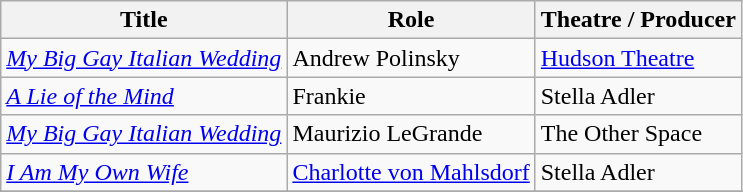<table class="wikitable sortable">
<tr>
<th>Title</th>
<th>Role</th>
<th>Theatre / Producer</th>
</tr>
<tr>
<td><em><a href='#'>My Big Gay Italian Wedding</a></em></td>
<td>Andrew Polinsky</td>
<td><a href='#'>Hudson Theatre</a></td>
</tr>
<tr>
<td><em><a href='#'>A Lie of the Mind</a></em></td>
<td>Frankie</td>
<td>Stella Adler</td>
</tr>
<tr>
<td><em><a href='#'>My Big Gay Italian Wedding</a></em></td>
<td>Maurizio LeGrande</td>
<td>The Other Space</td>
</tr>
<tr>
<td><em><a href='#'>I Am My Own Wife</a></em></td>
<td><a href='#'>Charlotte von Mahlsdorf</a></td>
<td>Stella Adler</td>
</tr>
<tr>
</tr>
</table>
